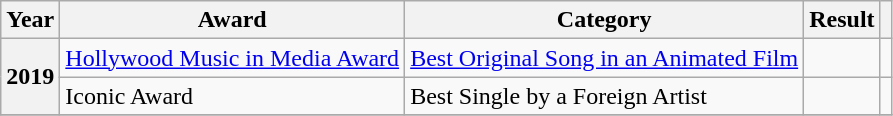<table class="wikitable plainrowheaders">
<tr>
<th scope="col">Year</th>
<th scope="col">Award</th>
<th scope="col">Category</th>
<th scope="col">Result</th>
<th scope="col"></th>
</tr>
<tr>
<th scope="row"; rowspan="2">2019</th>
<td><a href='#'>Hollywood Music in Media Award</a></td>
<td><a href='#'>Best Original Song in an Animated Film</a></td>
<td></td>
<td></td>
</tr>
<tr>
<td>Iconic Award</td>
<td>Best Single by a Foreign Artist</td>
<td></td>
<td></td>
</tr>
<tr>
</tr>
</table>
